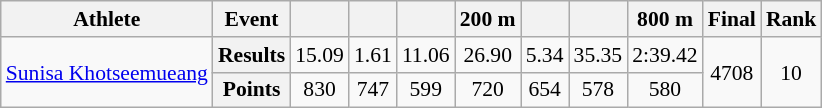<table class=wikitable style=font-size:90%;text-align:center>
<tr>
<th>Athlete</th>
<th>Event</th>
<th></th>
<th></th>
<th></th>
<th>200 m</th>
<th></th>
<th></th>
<th>800 m</th>
<th>Final</th>
<th>Rank</th>
</tr>
<tr align=center>
<td align=left rowspan="2"><a href='#'>Sunisa Khotseemueang</a></td>
<th>Results</th>
<td>15.09</td>
<td>1.61</td>
<td>11.06</td>
<td>26.90</td>
<td>5.34</td>
<td>35.35</td>
<td>2:39.42</td>
<td rowspan="2">4708</td>
<td rowspan="2">10</td>
</tr>
<tr align=center>
<th>Points</th>
<td>830</td>
<td>747</td>
<td>599</td>
<td>720</td>
<td>654</td>
<td>578</td>
<td>580</td>
</tr>
</table>
